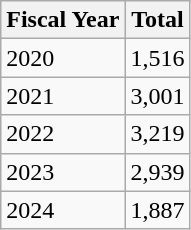<table class="wikitable">
<tr>
<th>Fiscal Year</th>
<th>Total</th>
</tr>
<tr>
<td>2020</td>
<td>1,516</td>
</tr>
<tr>
<td>2021</td>
<td>3,001</td>
</tr>
<tr>
<td>2022</td>
<td>3,219</td>
</tr>
<tr>
<td>2023</td>
<td>2,939</td>
</tr>
<tr>
<td>2024</td>
<td>1,887</td>
</tr>
</table>
